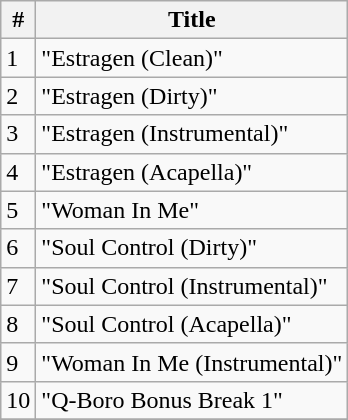<table class="wikitable">
<tr>
<th>#</th>
<th>Title</th>
</tr>
<tr>
<td>1</td>
<td>"Estragen (Clean)"</td>
</tr>
<tr>
<td>2</td>
<td>"Estragen (Dirty)"</td>
</tr>
<tr>
<td>3</td>
<td>"Estragen (Instrumental)"</td>
</tr>
<tr>
<td>4</td>
<td>"Estragen (Acapella)"</td>
</tr>
<tr>
<td>5</td>
<td>"Woman In Me"</td>
</tr>
<tr>
<td>6</td>
<td>"Soul Control (Dirty)"</td>
</tr>
<tr>
<td>7</td>
<td>"Soul Control (Instrumental)"</td>
</tr>
<tr>
<td>8</td>
<td>"Soul Control (Acapella)"</td>
</tr>
<tr>
<td>9</td>
<td>"Woman In Me (Instrumental)"</td>
</tr>
<tr>
<td>10</td>
<td>"Q-Boro Bonus Break 1"</td>
</tr>
<tr>
</tr>
</table>
